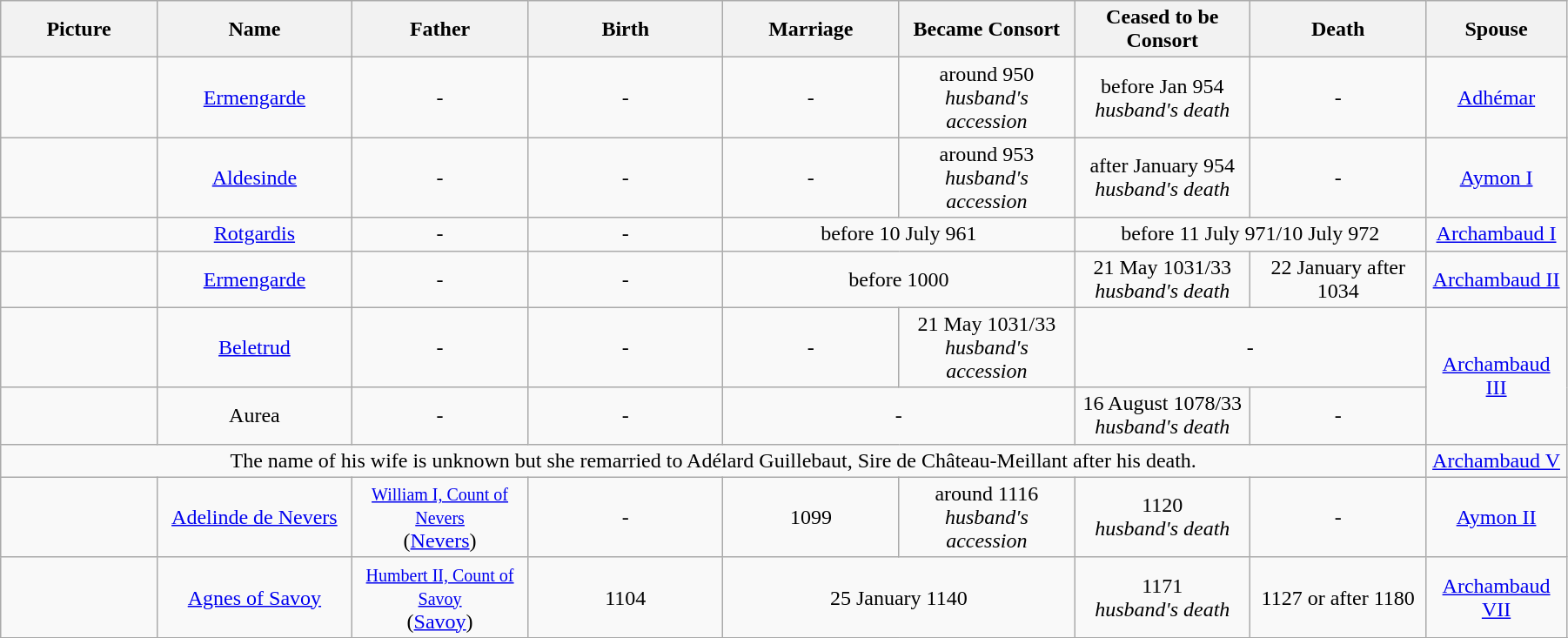<table width=95% class="wikitable">
<tr>
<th width = "8%">Picture</th>
<th width = "10%">Name</th>
<th width = "9%">Father</th>
<th width = "10%">Birth</th>
<th width = "9%">Marriage</th>
<th width = "9%">Became Consort</th>
<th width = "9%">Ceased to be Consort</th>
<th width = "9%">Death</th>
<th width = "6%">Spouse</th>
</tr>
<tr>
<td align="center"></td>
<td align="center"><a href='#'>Ermengarde</a></td>
<td align="center">-</td>
<td align="center">-</td>
<td align="center">-</td>
<td align="center">around 950<br><em>husband's accession</em></td>
<td align="center">before Jan 954<br><em>husband's death</em></td>
<td align="center">-</td>
<td align="center"><a href='#'>Adhémar</a></td>
</tr>
<tr>
<td align="center"></td>
<td align="center"><a href='#'>Aldesinde</a></td>
<td align="center">-</td>
<td align="center">-</td>
<td align="center">-</td>
<td align="center">around 953<br><em>husband's accession</em></td>
<td align="center">after January 954<br><em>husband's death</em></td>
<td align="center">-</td>
<td align="center"><a href='#'>Aymon I</a></td>
</tr>
<tr>
<td align="center"></td>
<td align="center"><a href='#'>Rotgardis</a></td>
<td align="center">-</td>
<td align="center">-</td>
<td align="center" colspan="2">before 10 July 961</td>
<td align="center" colspan="2">before 11 July 971/10 July 972</td>
<td align="center"><a href='#'>Archambaud I</a></td>
</tr>
<tr>
<td align="center"></td>
<td align="center"><a href='#'>Ermengarde</a></td>
<td align="center">-</td>
<td align="center">-</td>
<td align="center" colspan="2">before 1000</td>
<td align="center">21 May 1031/33<br><em>husband's death</em></td>
<td align="center">22 January after 1034</td>
<td align="center"><a href='#'>Archambaud II</a></td>
</tr>
<tr>
<td align="center"></td>
<td align="center"><a href='#'>Beletrud</a></td>
<td align="center">-</td>
<td align="center">-</td>
<td align="center">-</td>
<td align="center">21 May 1031/33<br><em>husband's accession</em></td>
<td align="center" colspan="2">-</td>
<td align="center" rowspan="2"><a href='#'>Archambaud III</a></td>
</tr>
<tr>
<td align="center"></td>
<td align="center">Aurea</td>
<td align="center">-</td>
<td align="center">-</td>
<td align="center" colspan="2">-</td>
<td align="center">16 August 1078/33<br><em>husband's death</em></td>
<td align="center">-</td>
</tr>
<tr>
<td align="center" colspan="8">The name of his wife is unknown but she remarried to Adélard Guillebaut, Sire de Château-Meillant after his death.</td>
<td align="center"><a href='#'>Archambaud V</a></td>
</tr>
<tr>
<td align="center"></td>
<td align="center"><a href='#'>Adelinde de Nevers</a></td>
<td align="center"><small><a href='#'>William I, Count of Nevers</a></small><br> (<a href='#'>Nevers</a>)</td>
<td align="center">-</td>
<td align="center">1099</td>
<td align="center">around 1116<br><em>husband's accession</em></td>
<td align="center">1120<br><em>husband's death</em></td>
<td align="center">-</td>
<td align="center"><a href='#'>Aymon II</a></td>
</tr>
<tr>
<td align="center"></td>
<td align="center"><a href='#'>Agnes of Savoy</a></td>
<td align="center"><small><a href='#'>Humbert II, Count of Savoy</a></small><br> (<a href='#'>Savoy</a>)</td>
<td align="center">1104</td>
<td align="center" colspan="2">25 January 1140</td>
<td align="center">1171<br><em>husband's death</em></td>
<td align="center">1127 or after 1180</td>
<td align="center"><a href='#'>Archambaud VII</a></td>
</tr>
<tr>
</tr>
</table>
